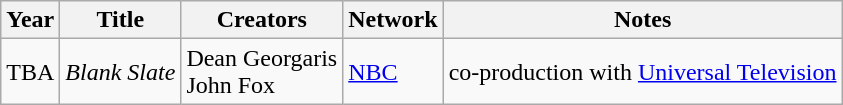<table class="wikitable sortable">
<tr>
<th>Year</th>
<th>Title</th>
<th>Creators</th>
<th>Network</th>
<th>Notes</th>
</tr>
<tr>
<td>TBA</td>
<td><em>Blank Slate</em></td>
<td>Dean Georgaris<br>John Fox</td>
<td><a href='#'>NBC</a></td>
<td>co-production with <a href='#'>Universal Television</a></td>
</tr>
</table>
